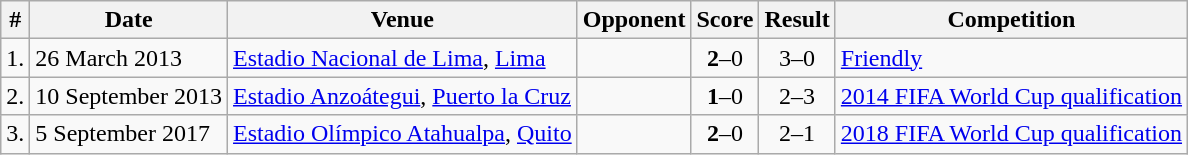<table class="wikitable">
<tr>
<th>#</th>
<th>Date</th>
<th>Venue</th>
<th>Opponent</th>
<th>Score</th>
<th>Result</th>
<th>Competition</th>
</tr>
<tr>
<td>1.</td>
<td>26 March 2013</td>
<td><a href='#'>Estadio Nacional de Lima</a>, <a href='#'>Lima</a></td>
<td></td>
<td align=center><strong>2</strong>–0</td>
<td align=center>3–0</td>
<td><a href='#'>Friendly</a></td>
</tr>
<tr>
<td>2.</td>
<td>10 September 2013</td>
<td><a href='#'>Estadio Anzoátegui</a>, <a href='#'>Puerto la Cruz</a></td>
<td></td>
<td align=center><strong>1</strong>–0</td>
<td align=center>2–3</td>
<td><a href='#'>2014 FIFA World Cup qualification</a></td>
</tr>
<tr>
<td>3.</td>
<td>5 September 2017</td>
<td><a href='#'>Estadio Olímpico Atahualpa</a>, <a href='#'>Quito</a></td>
<td></td>
<td align=center><strong>2</strong>–0</td>
<td align=center>2–1</td>
<td><a href='#'>2018 FIFA World Cup qualification</a></td>
</tr>
</table>
